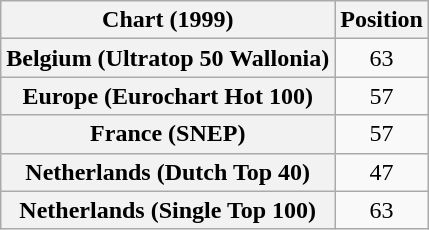<table class="wikitable sortable plainrowheaders" style="text-align:center">
<tr>
<th>Chart (1999)</th>
<th>Position</th>
</tr>
<tr>
<th scope="row">Belgium (Ultratop 50 Wallonia)</th>
<td>63</td>
</tr>
<tr>
<th scope="row">Europe (Eurochart Hot 100)</th>
<td>57</td>
</tr>
<tr>
<th scope="row">France (SNEP)</th>
<td>57</td>
</tr>
<tr>
<th scope="row">Netherlands (Dutch Top 40)</th>
<td>47</td>
</tr>
<tr>
<th scope="row">Netherlands (Single Top 100)</th>
<td>63</td>
</tr>
</table>
